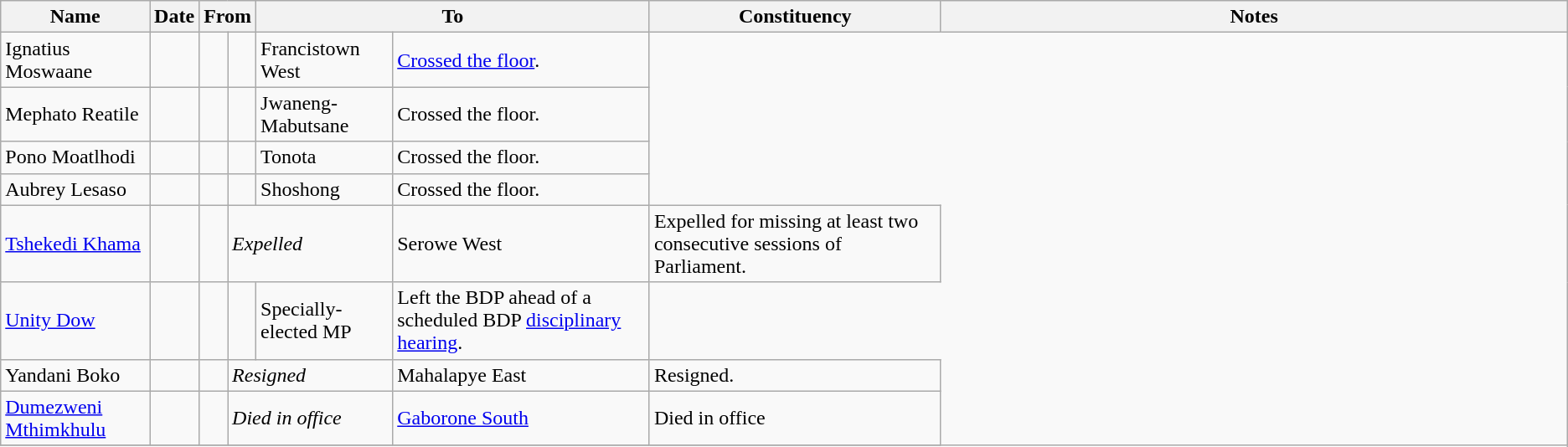<table class="wikitable">
<tr>
<th>Name</th>
<th>Date</th>
<th colspan="2">From</th>
<th colspan="2">To</th>
<th>Constituency</th>
<th width="40%">Notes</th>
</tr>
<tr>
<td>Ignatius Moswaane</td>
<td></td>
<td></td>
<td></td>
<td>Francistown West</td>
<td><a href='#'>Crossed the floor</a>.</td>
</tr>
<tr>
<td>Mephato Reatile</td>
<td></td>
<td></td>
<td></td>
<td>Jwaneng-Mabutsane</td>
<td>Crossed the floor.</td>
</tr>
<tr>
<td>Pono Moatlhodi</td>
<td></td>
<td></td>
<td></td>
<td>Tonota</td>
<td>Crossed the floor.</td>
</tr>
<tr>
<td>Aubrey Lesaso</td>
<td></td>
<td></td>
<td></td>
<td>Shoshong</td>
<td>Crossed the floor.</td>
</tr>
<tr>
<td><a href='#'>Tshekedi Khama</a></td>
<td></td>
<td></td>
<td colspan=2><em>Expelled</em></td>
<td>Serowe West</td>
<td>Expelled for missing at least two consecutive sessions of Parliament.</td>
</tr>
<tr>
<td><a href='#'>Unity Dow</a></td>
<td></td>
<td></td>
<td></td>
<td>Specially-elected MP</td>
<td>Left the BDP ahead of a scheduled BDP <a href='#'>disciplinary hearing</a>.</td>
</tr>
<tr>
<td>Yandani Boko</td>
<td></td>
<td></td>
<td colspan=2><em>Resigned</em></td>
<td>Mahalapye East</td>
<td>Resigned.</td>
</tr>
<tr>
<td><a href='#'>Dumezweni Mthimkhulu</a></td>
<td></td>
<td></td>
<td colspan=2><em>Died in office</em></td>
<td><a href='#'>Gaborone South</a></td>
<td>Died in office</td>
</tr>
<tr>
</tr>
</table>
